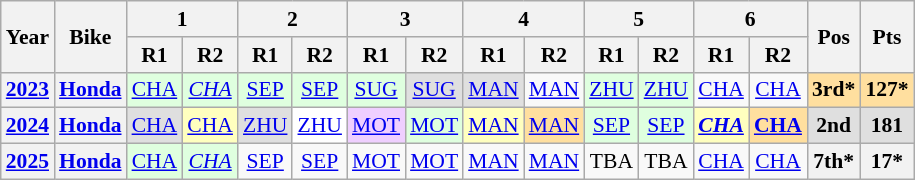<table class="wikitable" style="text-align:center; font-size:90%">
<tr>
<th valign="middle" rowspan=2>Year</th>
<th valign="middle" rowspan=2>Bike</th>
<th colspan=2>1</th>
<th colspan=2>2</th>
<th colspan=2>3</th>
<th colspan=2>4</th>
<th colspan=2>5</th>
<th colspan=2>6</th>
<th rowspan=2>Pos</th>
<th rowspan=2>Pts</th>
</tr>
<tr>
<th>R1</th>
<th>R2</th>
<th>R1</th>
<th>R2</th>
<th>R1</th>
<th>R2</th>
<th>R1</th>
<th>R2</th>
<th>R1</th>
<th>R2</th>
<th>R1</th>
<th>R2</th>
</tr>
<tr>
<th><a href='#'>2023</a></th>
<th><a href='#'>Honda</a></th>
<td style="background:#dfffdf;"><a href='#'>CHA</a><br></td>
<td style="background:#dfffdf;"><em><a href='#'>CHA</a></em><br></td>
<td style="background:#dfffdf;"><a href='#'>SEP</a><br></td>
<td style="background:#dfffdf;"><a href='#'>SEP</a><br></td>
<td style="background:#dfffdf;"><a href='#'>SUG</a><br></td>
<td style="background:#dfdfdf;"><a href='#'>SUG</a><br></td>
<td style="background:#dfdfdf;"><a href='#'>MAN</a><br></td>
<td style="background:#;"><a href='#'>MAN</a><br></td>
<td style="background:#dfffdf;"><a href='#'>ZHU</a><br></td>
<td style="background:#dfffdf;"><a href='#'>ZHU</a><br></td>
<td style="background:#;"><a href='#'>CHA</a><br></td>
<td style="background:#;"><a href='#'>CHA</a><br></td>
<th style="background:#ffdf9f;">3rd*</th>
<th style="background:#ffdf9f;">127*</th>
</tr>
<tr>
<th><a href='#'>2024</a></th>
<th><a href='#'>Honda</a></th>
<td style="background:#dfdfdf;"><a href='#'>CHA</a><br></td>
<td style="background:#ffffbf;"><a href='#'>CHA</a><br></td>
<td style="background:#dfdfdf;"><a href='#'>ZHU</a><br></td>
<td style="background:#ffffff;"><a href='#'>ZHU</a><br></td>
<td style="background:#efcfff;"><a href='#'>MOT</a><br></td>
<td style="background:#dfffdf;"><a href='#'>MOT</a><br></td>
<td style="background:#ffffbf;"><a href='#'>MAN</a><br></td>
<td style="background:#ffdf9f;"><a href='#'>MAN</a><br></td>
<td style="background:#dfffdf;"><a href='#'>SEP</a><br></td>
<td style="background:#dfffdf;"><a href='#'>SEP</a><br></td>
<td style="background:#ffffbf;"><strong><em><a href='#'>CHA</a></em></strong><br></td>
<td style="background:#ffdf9f;"><strong><a href='#'>CHA</a></strong><br></td>
<th style="background:#dfdfdf;">2nd</th>
<th style="background:#dfdfdf;">181</th>
</tr>
<tr>
<th><a href='#'>2025</a></th>
<th><a href='#'>Honda</a></th>
<td style="background:#dfffdf;"><a href='#'>CHA</a><br></td>
<td style="background:#dfffdf;"><em><a href='#'>CHA</a></em><br></td>
<td style="background:#;"><a href='#'>SEP</a><br></td>
<td style="background:#;"><a href='#'>SEP</a><br></td>
<td style="background:#;"><a href='#'>MOT</a><br></td>
<td style="background:#;"><a href='#'>MOT</a><br></td>
<td style="background:#;"><a href='#'>MAN</a><br></td>
<td style="background:#;"><a href='#'>MAN</a><br></td>
<td style="background:#;">TBA<br></td>
<td style="background:#;">TBA<br></td>
<td style="background:#;"><a href='#'>CHA</a><br></td>
<td style="background:#;"><a href='#'>CHA</a><br></td>
<th>7th*</th>
<th>17*</th>
</tr>
</table>
